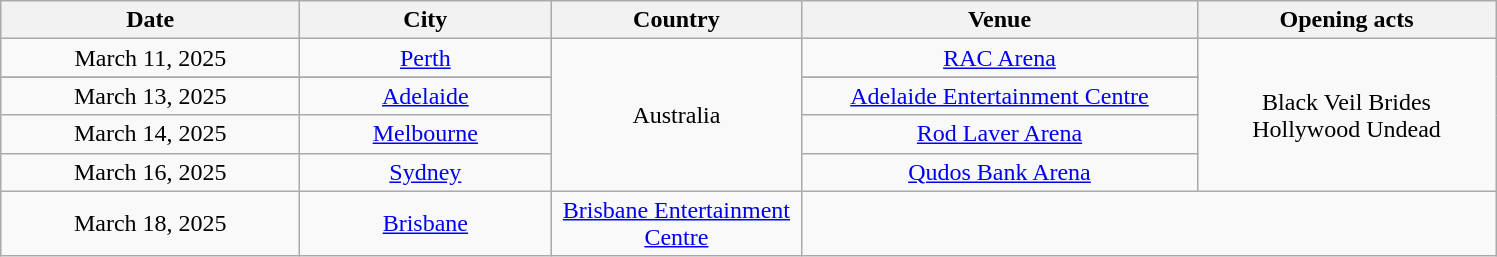<table class="wikitable" style="text-align:center;">
<tr>
<th scope="col" style="width:12em;">Date</th>
<th scope="col" style="width:10em;">City</th>
<th scope="col" style="width:10em;">Country</th>
<th scope="col" style="width:16em;">Venue</th>
<th scope="col" style="width:12em;">Opening acts</th>
</tr>
<tr>
<td>March 11, 2025</td>
<td><a href='#'>Perth</a></td>
<td rowspan="5">Australia</td>
<td><a href='#'>RAC Arena</a></td>
<td rowspan="5">Black Veil Brides<br>Hollywood Undead</td>
</tr>
<tr>
</tr>
<tr>
<td>March 13, 2025</td>
<td><a href='#'>Adelaide</a></td>
<td><a href='#'>Adelaide Entertainment Centre</a></td>
</tr>
<tr>
<td>March 14, 2025</td>
<td><a href='#'>Melbourne</a></td>
<td><a href='#'>Rod Laver Arena</a></td>
</tr>
<tr>
<td>March 16, 2025</td>
<td><a href='#'>Sydney</a></td>
<td><a href='#'>Qudos Bank Arena</a></td>
</tr>
<tr>
<td>March 18, 2025</td>
<td><a href='#'>Brisbane</a></td>
<td><a href='#'>Brisbane Entertainment Centre</a></td>
</tr>
</table>
